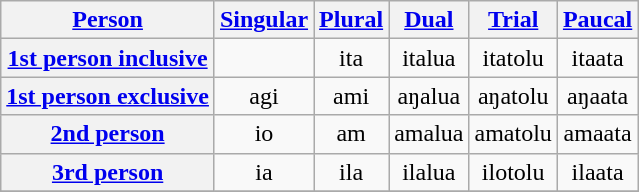<table class="wikitable" style="text-align: center;">
<tr>
<th><a href='#'>Person</a></th>
<th><a href='#'>Singular</a></th>
<th><a href='#'>Plural</a></th>
<th><a href='#'>Dual</a></th>
<th><a href='#'>Trial</a></th>
<th><a href='#'>Paucal</a></th>
</tr>
<tr>
<th><a href='#'>1st person inclusive</a></th>
<td></td>
<td>ita</td>
<td>italua</td>
<td>itatolu</td>
<td>itaata</td>
</tr>
<tr>
<th><a href='#'>1st person exclusive</a></th>
<td>agi</td>
<td>ami</td>
<td>aŋalua</td>
<td>aŋatolu</td>
<td>aŋaata</td>
</tr>
<tr>
<th><a href='#'>2nd person</a></th>
<td>io</td>
<td>am</td>
<td>amalua</td>
<td>amatolu</td>
<td>amaata</td>
</tr>
<tr>
<th><a href='#'>3rd person</a></th>
<td>ia</td>
<td>ila</td>
<td>ilalua</td>
<td>ilotolu</td>
<td>ilaata</td>
</tr>
<tr>
</tr>
</table>
